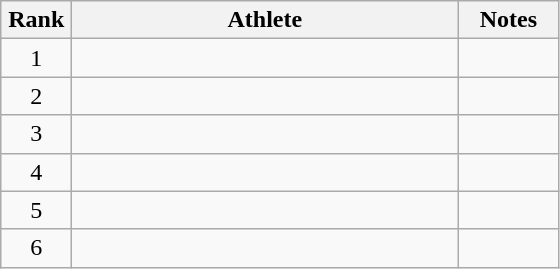<table class=wikitable style="text-align:center">
<tr>
<th width=40>Rank</th>
<th width=250>Athlete</th>
<th width=60>Notes</th>
</tr>
<tr>
<td>1</td>
<td align=left></td>
<td></td>
</tr>
<tr>
<td>2</td>
<td align=left></td>
<td></td>
</tr>
<tr>
<td>3</td>
<td align=left></td>
<td></td>
</tr>
<tr>
<td>4</td>
<td align=left></td>
<td></td>
</tr>
<tr>
<td>5</td>
<td align=left></td>
<td></td>
</tr>
<tr>
<td>6</td>
<td align=left></td>
<td></td>
</tr>
</table>
